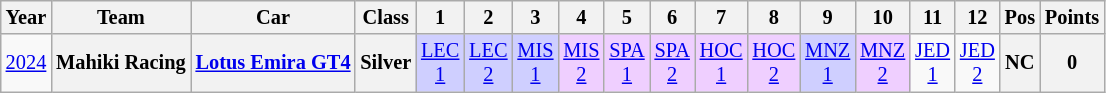<table class="wikitable" style="text-align:center; font-size:85%">
<tr>
<th>Year</th>
<th>Team</th>
<th>Car</th>
<th>Class</th>
<th>1</th>
<th>2</th>
<th>3</th>
<th>4</th>
<th>5</th>
<th>6</th>
<th>7</th>
<th>8</th>
<th>9</th>
<th>10</th>
<th>11</th>
<th>12</th>
<th>Pos</th>
<th>Points</th>
</tr>
<tr>
<td><a href='#'>2024</a></td>
<th nowrap>Mahiki Racing</th>
<th nowrap><a href='#'>Lotus Emira GT4</a></th>
<th>Silver</th>
<td style="background:#CFCFFF;"><a href='#'>LEC<br>1</a><br></td>
<td style="background:#CFCFFF;"><a href='#'>LEC<br>2</a><br></td>
<td style="background:#CFCFFF;"><a href='#'>MIS<br>1</a><br></td>
<td style="background:#EFCFFF;"><a href='#'>MIS<br>2</a><br></td>
<td style="background:#EFCFFF;"><a href='#'>SPA<br>1</a><br></td>
<td style="background:#EFCFFF;"><a href='#'>SPA<br>2</a><br></td>
<td style="background:#EFCFFF;"><a href='#'>HOC<br>1</a><br></td>
<td style="background:#EFCFFF;"><a href='#'>HOC<br>2</a><br></td>
<td style="background:#CFCFFF;"><a href='#'>MNZ<br>1</a><br></td>
<td style="background:#EFCFFF;"><a href='#'>MNZ<br>2</a><br></td>
<td><a href='#'>JED<br>1</a></td>
<td><a href='#'>JED<br>2</a></td>
<th>NC</th>
<th>0</th>
</tr>
</table>
